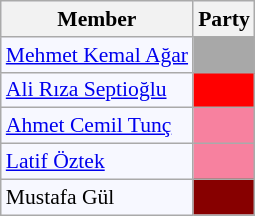<table class=wikitable style="border:1px solid #8888aa; background-color:#f7f8ff; padding:0px; font-size:90%;">
<tr>
<th>Member</th>
<th>Party</th>
</tr>
<tr>
<td><a href='#'>Mehmet Kemal Ağar</a></td>
<td style="background: #a8a8a8"></td>
</tr>
<tr>
<td><a href='#'>Ali Rıza Septioğlu</a></td>
<td style="background: #ff0000"></td>
</tr>
<tr>
<td><a href='#'>Ahmet Cemil Tunç</a></td>
<td style="background: #F7819F"></td>
</tr>
<tr>
<td><a href='#'>Latif Öztek</a></td>
<td style="background: #F7819F"></td>
</tr>
<tr>
<td>Mustafa Gül</td>
<td style="background: #870000"></td>
</tr>
</table>
